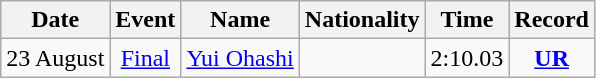<table class="wikitable" style=text-align:center>
<tr>
<th>Date</th>
<th>Event</th>
<th>Name</th>
<th>Nationality</th>
<th>Time</th>
<th>Record</th>
</tr>
<tr>
<td>23 August</td>
<td><a href='#'>Final</a></td>
<td align=left><a href='#'>Yui Ohashi</a></td>
<td align=left></td>
<td>2:10.03</td>
<td><strong><a href='#'>UR</a></strong></td>
</tr>
</table>
